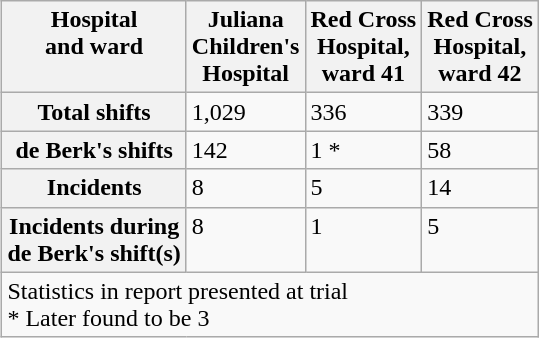<table class="infobox wikitable">
<tr>
<th>Hospital<br>and ward</th>
<th>Juliana<br>Children's<br>Hospital</th>
<th>Red Cross<br>Hospital,<br>ward 41</th>
<th>Red Cross<br>Hospital,<br>ward 42</th>
</tr>
<tr>
<th>Total shifts</th>
<td>1,029</td>
<td>336</td>
<td>339</td>
</tr>
<tr>
<th>de Berk's shifts</th>
<td>142</td>
<td>1 *</td>
<td>58</td>
</tr>
<tr>
<th>Incidents</th>
<td>8</td>
<td>5</td>
<td>14</td>
</tr>
<tr>
<th>Incidents during<br>de Berk's shift(s)</th>
<td>8</td>
<td>1</td>
<td>5</td>
</tr>
<tr>
<td colspan="4">Statistics in report presented at trial<br>* Later found to be 3</td>
</tr>
</table>
